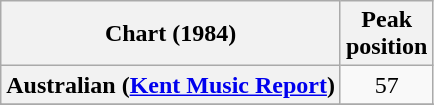<table class="wikitable sortable plainrowheaders">
<tr>
<th scope="col">Chart (1984)</th>
<th scope="col">Peak<br>position</th>
</tr>
<tr>
<th scope="row">Australian (<a href='#'>Kent Music Report</a>)</th>
<td align="center">57</td>
</tr>
<tr>
</tr>
<tr>
</tr>
<tr>
</tr>
<tr>
</tr>
</table>
